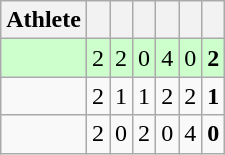<table class=wikitable style="text-align:center">
<tr>
<th>Athlete</th>
<th></th>
<th></th>
<th></th>
<th></th>
<th></th>
<th></th>
</tr>
<tr bgcolor=ccffcc>
<td style="text-align:left"></td>
<td>2</td>
<td>2</td>
<td>0</td>
<td>4</td>
<td>0</td>
<td><strong>2</strong></td>
</tr>
<tr>
<td style="text-align:left"></td>
<td>2</td>
<td>1</td>
<td>1</td>
<td>2</td>
<td>2</td>
<td><strong>1</strong></td>
</tr>
<tr>
<td style="text-align:left"></td>
<td>2</td>
<td>0</td>
<td>2</td>
<td>0</td>
<td>4</td>
<td><strong>0</strong></td>
</tr>
</table>
